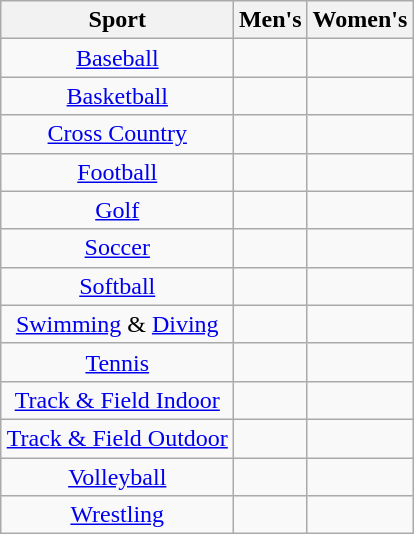<table class="wikitable" style="margin:auto; text-align:center">
<tr>
<th>Sport</th>
<th>Men's</th>
<th>Women's</th>
</tr>
<tr>
<td><a href='#'>Baseball</a></td>
<td></td>
<td></td>
</tr>
<tr>
<td><a href='#'>Basketball</a></td>
<td></td>
<td></td>
</tr>
<tr>
<td><a href='#'>Cross Country</a></td>
<td></td>
<td></td>
</tr>
<tr>
<td><a href='#'>Football</a></td>
<td></td>
<td></td>
</tr>
<tr>
<td><a href='#'>Golf</a></td>
<td></td>
<td></td>
</tr>
<tr>
<td><a href='#'>Soccer</a></td>
<td></td>
<td></td>
</tr>
<tr>
<td><a href='#'>Softball</a></td>
<td></td>
<td></td>
</tr>
<tr>
<td><a href='#'>Swimming</a> & <a href='#'>Diving</a></td>
<td></td>
<td></td>
</tr>
<tr>
<td><a href='#'>Tennis</a></td>
<td></td>
<td></td>
</tr>
<tr>
<td><a href='#'>Track & Field Indoor</a></td>
<td></td>
<td></td>
</tr>
<tr>
<td><a href='#'>Track & Field Outdoor</a></td>
<td></td>
<td></td>
</tr>
<tr>
<td><a href='#'>Volleyball</a></td>
<td></td>
<td></td>
</tr>
<tr>
<td><a href='#'>Wrestling</a></td>
<td></td>
<td></td>
</tr>
</table>
